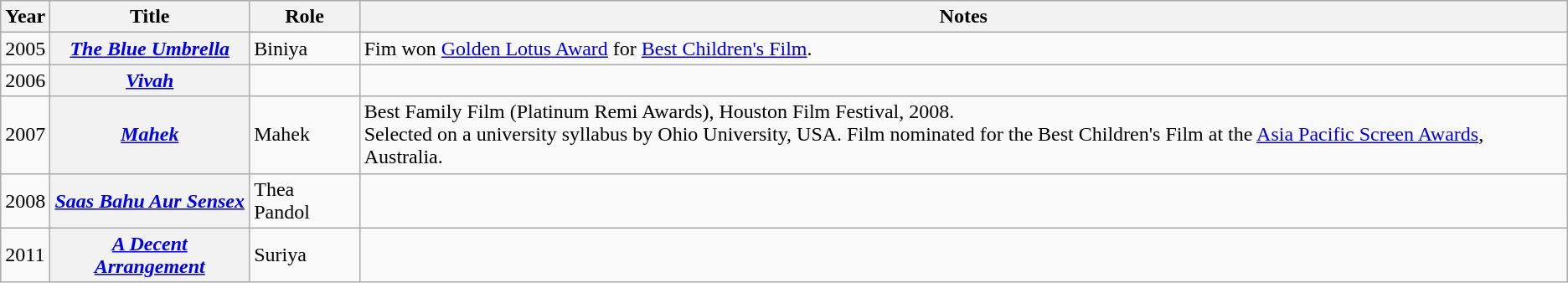<table class="wikitable sortable plainrowheaders">
<tr>
<th scope="col">Year</th>
<th scope="col">Title</th>
<th scope="col">Role</th>
<th scope="col" class="unsortable">Notes</th>
</tr>
<tr>
<td>2005</td>
<th scope="row"><em><a href='#'>The Blue Umbrella</a></em></th>
<td>Biniya</td>
<td>Fim won <a href='#'>Golden Lotus Award</a> for <a href='#'>Best Children's Film</a>.</td>
</tr>
<tr>
<td>2006</td>
<th scope="row"><em><a href='#'>Vivah</a></em></th>
<td></td>
<td></td>
</tr>
<tr>
<td>2007</td>
<th scope="row"><em><a href='#'>Mahek</a></em></th>
<td>Mahek</td>
<td>Best Family Film (Platinum Remi Awards), Houston Film Festival, 2008.<br>Selected on a university syllabus by Ohio University, USA. Film nominated for the Best Children's Film at the <a href='#'>Asia Pacific Screen Awards</a>, Australia.</td>
</tr>
<tr>
<td>2008</td>
<th scope="row"><em><a href='#'>Saas Bahu Aur Sensex</a></em></th>
<td>Thea Pandol</td>
<td></td>
</tr>
<tr>
<td>2011</td>
<th scope="row"><em><a href='#'>A Decent Arrangement</a></em></th>
<td>Suriya</td>
<td></td>
</tr>
</table>
